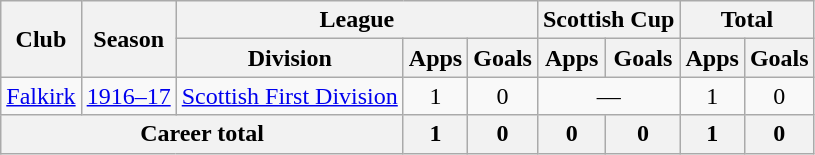<table class="wikitable" style="text-align:center">
<tr>
<th rowspan="2">Club</th>
<th rowspan="2">Season</th>
<th colspan="3">League</th>
<th colspan="2">Scottish Cup</th>
<th colspan="2">Total</th>
</tr>
<tr>
<th>Division</th>
<th>Apps</th>
<th>Goals</th>
<th>Apps</th>
<th>Goals</th>
<th>Apps</th>
<th>Goals</th>
</tr>
<tr>
<td><a href='#'>Falkirk</a></td>
<td><a href='#'>1916–17</a></td>
<td><a href='#'>Scottish First Division</a></td>
<td>1</td>
<td>0</td>
<td colspan="2">―</td>
<td>1</td>
<td>0</td>
</tr>
<tr>
<th colspan="3">Career total</th>
<th>1</th>
<th>0</th>
<th>0</th>
<th>0</th>
<th>1</th>
<th>0</th>
</tr>
</table>
